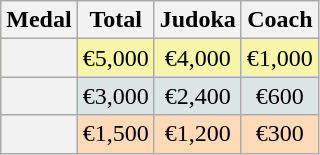<table class=wikitable style="text-align:center;">
<tr>
<th>Medal</th>
<th>Total</th>
<th>Judoka</th>
<th>Coach</th>
</tr>
<tr bgcolor=F7F6A8>
<th></th>
<td>€5,000</td>
<td>€4,000</td>
<td>€1,000</td>
</tr>
<tr bgcolor=DCE5E5>
<th></th>
<td>€3,000</td>
<td>€2,400</td>
<td>€600</td>
</tr>
<tr bgcolor=FFDAB9>
<th></th>
<td>€1,500</td>
<td>€1,200</td>
<td>€300</td>
</tr>
</table>
